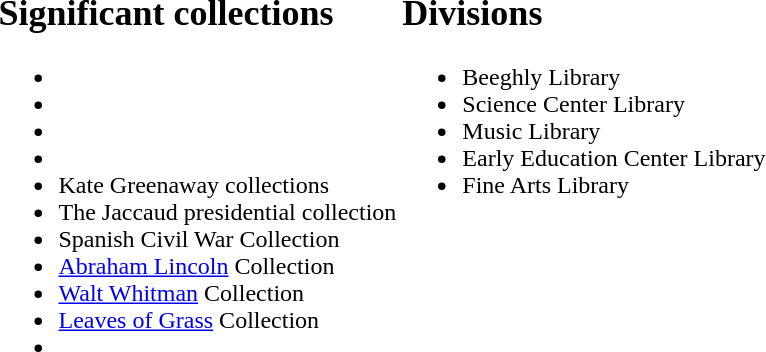<table>
<tr>
<td valign='top' width='50%'><br><h2>Significant collections</h2><ul><li></li><li></li><li></li><li></li><li>Kate Greenaway collections</li><li>The Jaccaud presidential collection</li><li>Spanish Civil War Collection</li><li><a href='#'>Abraham Lincoln</a> Collection</li><li><a href='#'>Walt Whitman</a> Collection</li><li><a href='#'>Leaves of Grass</a> Collection</li><li></li></ul></td>
<td valign='top'><br><h2>Divisions</h2><ul><li>Beeghly Library</li><li>Science Center Library</li><li>Music Library</li><li>Early Education Center Library</li><li>Fine Arts Library</li></ul></td>
</tr>
</table>
